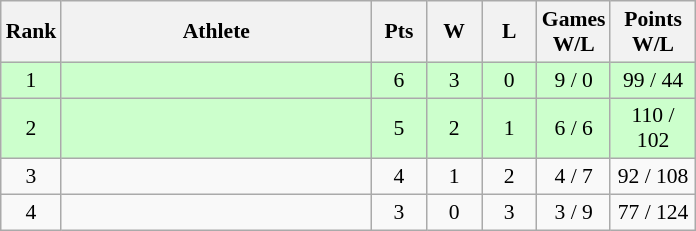<table class="wikitable" style="text-align: center; font-size:90% ">
<tr>
<th width="20">Rank</th>
<th width="200">Athlete</th>
<th width="30">Pts</th>
<th width="30">W</th>
<th width="30">L</th>
<th width="40">Games<br>W/L</th>
<th width="50">Points<br>W/L</th>
</tr>
<tr bgcolor=#ccffcc>
<td>1</td>
<td align=left></td>
<td>6</td>
<td>3</td>
<td>0</td>
<td>9 / 0</td>
<td>99 / 44</td>
</tr>
<tr bgcolor=#ccffcc>
<td>2</td>
<td align=left></td>
<td>5</td>
<td>2</td>
<td>1</td>
<td>6 / 6</td>
<td>110 / 102</td>
</tr>
<tr>
<td>3</td>
<td align=left></td>
<td>4</td>
<td>1</td>
<td>2</td>
<td>4 / 7</td>
<td>92 / 108</td>
</tr>
<tr>
<td>4</td>
<td align=left></td>
<td>3</td>
<td>0</td>
<td>3</td>
<td>3 / 9</td>
<td>77 / 124</td>
</tr>
</table>
